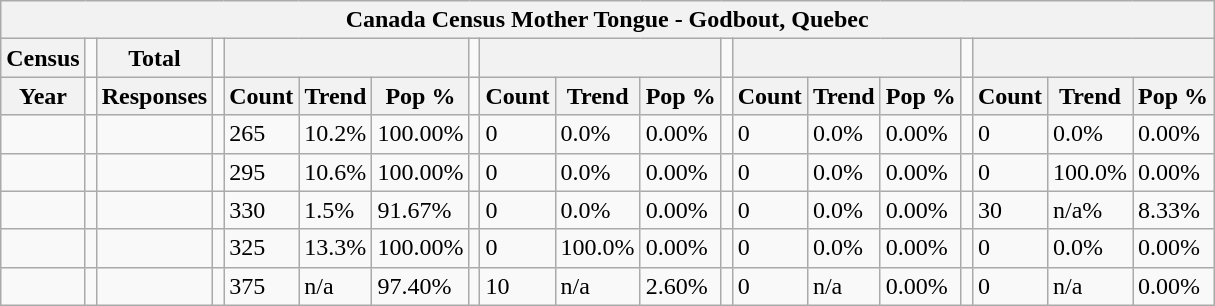<table class="wikitable">
<tr>
<th colspan="19">Canada Census Mother Tongue - Godbout, Quebec</th>
</tr>
<tr>
<th>Census</th>
<td></td>
<th>Total</th>
<td colspan="1"></td>
<th colspan="3"></th>
<td colspan="1"></td>
<th colspan="3"></th>
<td colspan="1"></td>
<th colspan="3"></th>
<td colspan="1"></td>
<th colspan="3"></th>
</tr>
<tr>
<th>Year</th>
<td></td>
<th>Responses</th>
<td></td>
<th>Count</th>
<th>Trend</th>
<th>Pop %</th>
<td></td>
<th>Count</th>
<th>Trend</th>
<th>Pop %</th>
<td></td>
<th>Count</th>
<th>Trend</th>
<th>Pop %</th>
<td></td>
<th>Count</th>
<th>Trend</th>
<th>Pop %</th>
</tr>
<tr>
<td></td>
<td></td>
<td></td>
<td></td>
<td>265</td>
<td> 10.2%</td>
<td>100.00%</td>
<td></td>
<td>0</td>
<td> 0.0%</td>
<td>0.00%</td>
<td></td>
<td>0</td>
<td> 0.0%</td>
<td>0.00%</td>
<td></td>
<td>0</td>
<td> 0.0%</td>
<td>0.00%</td>
</tr>
<tr>
<td></td>
<td></td>
<td></td>
<td></td>
<td>295</td>
<td> 10.6%</td>
<td>100.00%</td>
<td></td>
<td>0</td>
<td> 0.0%</td>
<td>0.00%</td>
<td></td>
<td>0</td>
<td> 0.0%</td>
<td>0.00%</td>
<td></td>
<td>0</td>
<td> 100.0%</td>
<td>0.00%</td>
</tr>
<tr>
<td></td>
<td></td>
<td></td>
<td></td>
<td>330</td>
<td> 1.5%</td>
<td>91.67%</td>
<td></td>
<td>0</td>
<td> 0.0%</td>
<td>0.00%</td>
<td></td>
<td>0</td>
<td> 0.0%</td>
<td>0.00%</td>
<td></td>
<td>30</td>
<td> n/a%</td>
<td>8.33%</td>
</tr>
<tr>
<td></td>
<td></td>
<td></td>
<td></td>
<td>325</td>
<td> 13.3%</td>
<td>100.00%</td>
<td></td>
<td>0</td>
<td> 100.0%</td>
<td>0.00%</td>
<td></td>
<td>0</td>
<td> 0.0%</td>
<td>0.00%</td>
<td></td>
<td>0</td>
<td> 0.0%</td>
<td>0.00%</td>
</tr>
<tr>
<td></td>
<td></td>
<td></td>
<td></td>
<td>375</td>
<td>n/a</td>
<td>97.40%</td>
<td></td>
<td>10</td>
<td>n/a</td>
<td>2.60%</td>
<td></td>
<td>0</td>
<td>n/a</td>
<td>0.00%</td>
<td></td>
<td>0</td>
<td>n/a</td>
<td>0.00%</td>
</tr>
</table>
